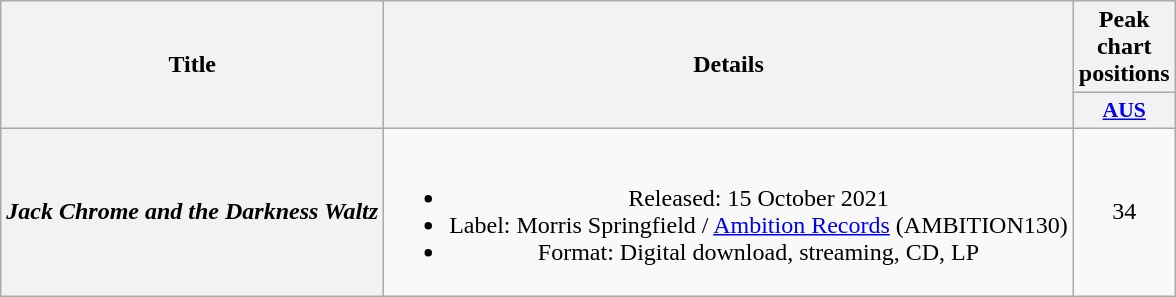<table class="wikitable plainrowheaders" style="text-align:center;" border="1">
<tr>
<th scope="col" rowspan="2">Title</th>
<th scope="col" rowspan="2">Details</th>
<th scope="col" colspan="1">Peak chart positions</th>
</tr>
<tr>
<th scope="col" style="width:3em;font-size:90%;"><a href='#'>AUS</a><br></th>
</tr>
<tr>
<th scope="row"><em>Jack Chrome and the Darkness Waltz</em></th>
<td><br><ul><li>Released: 15 October 2021</li><li>Label: Morris Springfield / <a href='#'>Ambition Records</a> (AMBITION130)</li><li>Format: Digital download, streaming, CD, LP</li></ul></td>
<td>34</td>
</tr>
</table>
